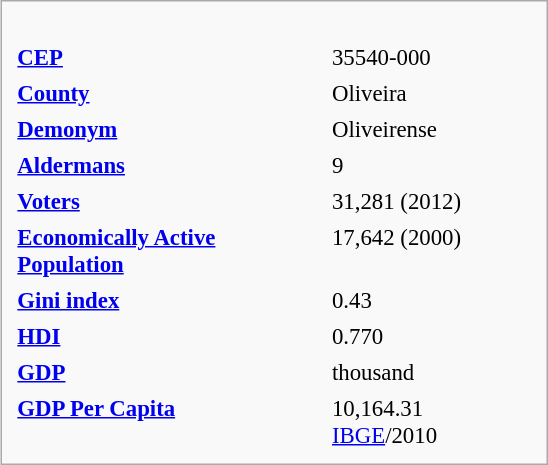<table class="infobox" style="font-size: 95%; width: 24em; text-align: left;">
<tr>
<td colspan="2" style="text-align: left;"><br><table cellpadding="2"  style="margin:auto; width:100%;">
<tr>
<th><a href='#'>CEP</a></th>
<td>35540-000</td>
</tr>
<tr>
<th><a href='#'>County</a></th>
<td>Oliveira</td>
</tr>
<tr>
<th><a href='#'>Demonym</a></th>
<td>Oliveirense</td>
</tr>
<tr>
<th><a href='#'>Aldermans</a></th>
<td>9 </td>
</tr>
<tr>
<th><a href='#'>Voters</a></th>
<td>31,281 (2012) </td>
</tr>
<tr>
<th><a href='#'>Economically Active Population</a></th>
<td>17,642 (2000) </td>
</tr>
<tr>
<th><a href='#'>Gini index</a></th>
<td>0.43</td>
</tr>
<tr>
<th><a href='#'>HDI</a></th>
<td>0.770 </td>
</tr>
<tr>
<th><a href='#'>GDP</a></th>
<td> thousand </td>
</tr>
<tr>
<th><a href='#'>GDP Per Capita</a></th>
<td>10,164.31 <a href='#'>IBGE</a>/2010</td>
</tr>
</table>
</td>
</tr>
</table>
